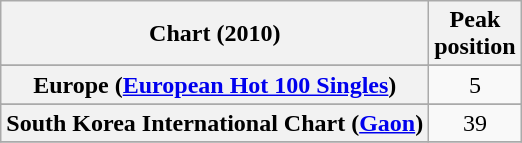<table class="wikitable sortable plainrowheaders"style="text-align:center">
<tr>
<th>Chart (2010)</th>
<th>Peak<br>position</th>
</tr>
<tr>
</tr>
<tr>
<th scope="row">Europe (<a href='#'>European Hot 100 Singles</a>)</th>
<td>5</td>
</tr>
<tr>
</tr>
<tr>
</tr>
<tr>
<th scope="row">South Korea International Chart (<a href='#'>Gaon</a>) </th>
<td>39</td>
</tr>
<tr>
</tr>
</table>
